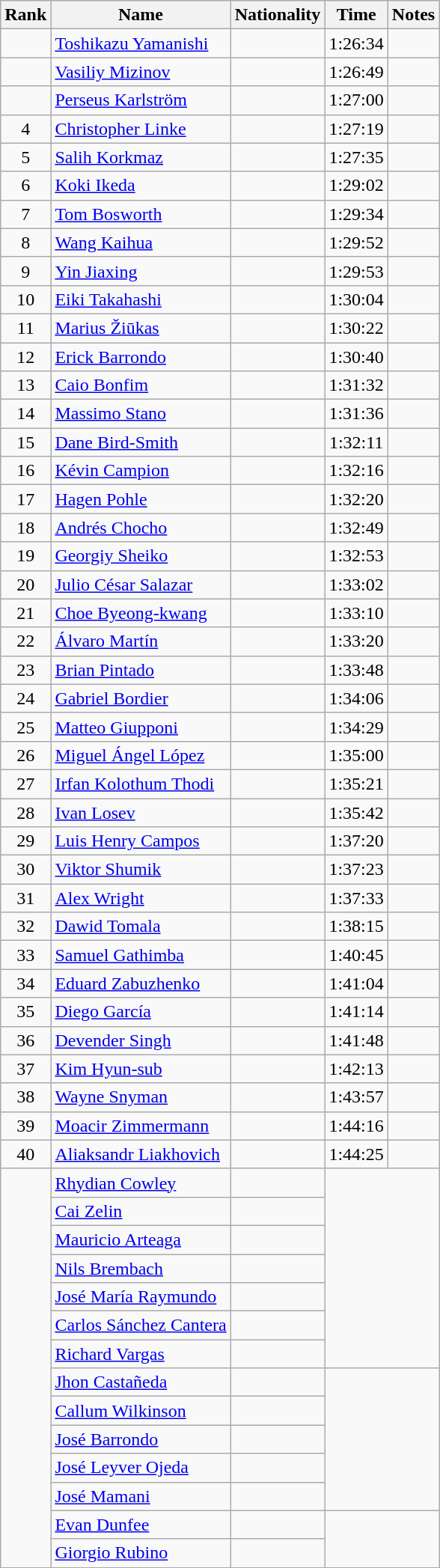<table class="wikitable sortable" style="text-align:center">
<tr>
<th>Rank</th>
<th>Name</th>
<th>Nationality</th>
<th>Time</th>
<th>Notes</th>
</tr>
<tr>
<td></td>
<td align=left><a href='#'>Toshikazu Yamanishi</a></td>
<td align=left></td>
<td>1:26:34</td>
<td></td>
</tr>
<tr>
<td></td>
<td align=left><a href='#'>Vasiliy Mizinov</a></td>
<td align=left></td>
<td>1:26:49</td>
<td></td>
</tr>
<tr>
<td></td>
<td align=left><a href='#'>Perseus Karlström</a></td>
<td align=left></td>
<td>1:27:00</td>
<td></td>
</tr>
<tr>
<td>4</td>
<td align=left><a href='#'>Christopher Linke</a></td>
<td align=left></td>
<td>1:27:19</td>
<td></td>
</tr>
<tr>
<td>5</td>
<td align=left><a href='#'>Salih Korkmaz</a></td>
<td align=left></td>
<td>1:27:35</td>
<td></td>
</tr>
<tr>
<td>6</td>
<td align=left><a href='#'>Koki Ikeda</a></td>
<td align=left></td>
<td>1:29:02</td>
<td></td>
</tr>
<tr>
<td>7</td>
<td align=left><a href='#'>Tom Bosworth</a></td>
<td align=left></td>
<td>1:29:34</td>
<td></td>
</tr>
<tr>
<td>8</td>
<td align=left><a href='#'>Wang Kaihua</a></td>
<td align=left></td>
<td>1:29:52</td>
<td></td>
</tr>
<tr>
<td>9</td>
<td align=left><a href='#'>Yin Jiaxing</a></td>
<td align=left></td>
<td>1:29:53</td>
<td></td>
</tr>
<tr>
<td>10</td>
<td align=left><a href='#'>Eiki Takahashi</a></td>
<td align=left></td>
<td>1:30:04</td>
<td></td>
</tr>
<tr>
<td>11</td>
<td align=left><a href='#'>Marius Žiūkas</a></td>
<td align=left></td>
<td>1:30:22</td>
<td></td>
</tr>
<tr>
<td>12</td>
<td align=left><a href='#'>Erick Barrondo</a></td>
<td align=left></td>
<td>1:30:40</td>
<td></td>
</tr>
<tr>
<td>13</td>
<td align=left><a href='#'>Caio Bonfim</a></td>
<td align=left></td>
<td>1:31:32</td>
<td></td>
</tr>
<tr>
<td>14</td>
<td align=left><a href='#'>Massimo Stano</a></td>
<td align=left></td>
<td>1:31:36</td>
<td></td>
</tr>
<tr>
<td>15</td>
<td align=left><a href='#'>Dane Bird-Smith</a></td>
<td align=left></td>
<td>1:32:11</td>
<td></td>
</tr>
<tr>
<td>16</td>
<td align=left><a href='#'>Kévin Campion</a></td>
<td align=left></td>
<td>1:32:16</td>
<td></td>
</tr>
<tr>
<td>17</td>
<td align=left><a href='#'>Hagen Pohle</a></td>
<td align=left></td>
<td>1:32:20</td>
<td></td>
</tr>
<tr>
<td>18</td>
<td align=left><a href='#'>Andrés Chocho</a></td>
<td align=left></td>
<td>1:32:49</td>
<td></td>
</tr>
<tr>
<td>19</td>
<td align=left><a href='#'>Georgiy Sheiko</a></td>
<td align=left></td>
<td>1:32:53</td>
<td></td>
</tr>
<tr>
<td>20</td>
<td align=left><a href='#'>Julio César Salazar</a></td>
<td align=left></td>
<td>1:33:02</td>
<td></td>
</tr>
<tr>
<td>21</td>
<td align=left><a href='#'>Choe Byeong-kwang</a></td>
<td align=left></td>
<td>1:33:10</td>
<td></td>
</tr>
<tr>
<td>22</td>
<td align=left><a href='#'>Álvaro Martín</a></td>
<td align=left></td>
<td>1:33:20</td>
<td></td>
</tr>
<tr>
<td>23</td>
<td align=left><a href='#'>Brian Pintado</a></td>
<td align=left></td>
<td>1:33:48</td>
<td></td>
</tr>
<tr>
<td>24</td>
<td align=left><a href='#'>Gabriel Bordier</a></td>
<td align=left></td>
<td>1:34:06</td>
<td></td>
</tr>
<tr>
<td>25</td>
<td align=left><a href='#'>Matteo Giupponi</a></td>
<td align=left></td>
<td>1:34:29</td>
<td></td>
</tr>
<tr>
<td>26</td>
<td align=left><a href='#'>Miguel Ángel López</a></td>
<td align=left></td>
<td>1:35:00</td>
<td></td>
</tr>
<tr>
<td>27</td>
<td align=left><a href='#'>Irfan Kolothum Thodi</a></td>
<td align=left></td>
<td>1:35:21</td>
<td></td>
</tr>
<tr>
<td>28</td>
<td align=left><a href='#'>Ivan Losev</a></td>
<td align=left></td>
<td>1:35:42</td>
<td></td>
</tr>
<tr>
<td>29</td>
<td align=left><a href='#'>Luis Henry Campos</a></td>
<td align=left></td>
<td>1:37:20</td>
<td></td>
</tr>
<tr>
<td>30</td>
<td align=left><a href='#'>Viktor Shumik</a></td>
<td align=left></td>
<td>1:37:23</td>
<td></td>
</tr>
<tr>
<td>31</td>
<td align=left><a href='#'>Alex Wright</a></td>
<td align=left></td>
<td>1:37:33</td>
<td></td>
</tr>
<tr>
<td>32</td>
<td align=left><a href='#'>Dawid Tomala</a></td>
<td align=left></td>
<td>1:38:15</td>
<td></td>
</tr>
<tr>
<td>33</td>
<td align=left><a href='#'>Samuel Gathimba</a></td>
<td align=left></td>
<td>1:40:45</td>
<td></td>
</tr>
<tr>
<td>34</td>
<td align=left><a href='#'>Eduard Zabuzhenko</a></td>
<td align=left></td>
<td>1:41:04</td>
<td></td>
</tr>
<tr>
<td>35</td>
<td align=left><a href='#'>Diego García</a></td>
<td align=left></td>
<td>1:41:14</td>
<td></td>
</tr>
<tr>
<td>36</td>
<td align=left><a href='#'>Devender Singh</a></td>
<td align=left></td>
<td>1:41:48</td>
<td></td>
</tr>
<tr>
<td>37</td>
<td align=left><a href='#'>Kim Hyun-sub</a></td>
<td align=left></td>
<td>1:42:13</td>
<td></td>
</tr>
<tr>
<td>38</td>
<td align=left><a href='#'>Wayne Snyman</a></td>
<td align=left></td>
<td>1:43:57</td>
<td></td>
</tr>
<tr>
<td>39</td>
<td align=left><a href='#'>Moacir Zimmermann</a></td>
<td align=left></td>
<td>1:44:16</td>
<td></td>
</tr>
<tr>
<td>40</td>
<td align=left><a href='#'>Aliaksandr Liakhovich</a></td>
<td align=left></td>
<td>1:44:25</td>
<td></td>
</tr>
<tr>
<td rowspan=14></td>
<td align=left><a href='#'>Rhydian Cowley</a></td>
<td align=left></td>
<td rowspan=7 colspan=2></td>
</tr>
<tr>
<td align=left><a href='#'>Cai Zelin</a></td>
<td align=left></td>
</tr>
<tr>
<td align=left><a href='#'>Mauricio Arteaga</a></td>
<td align=left></td>
</tr>
<tr>
<td align=left><a href='#'>Nils Brembach</a></td>
<td align=left></td>
</tr>
<tr>
<td align=left><a href='#'>José María Raymundo</a></td>
<td align=left></td>
</tr>
<tr>
<td align=left><a href='#'>Carlos Sánchez Cantera</a></td>
<td align=left></td>
</tr>
<tr>
<td align=left><a href='#'>Richard Vargas</a></td>
<td align=left></td>
</tr>
<tr>
<td align=left><a href='#'>Jhon Castañeda</a></td>
<td align=left></td>
<td rowspan=5 colspan=2></td>
</tr>
<tr>
<td align=left><a href='#'>Callum Wilkinson</a></td>
<td align=left></td>
</tr>
<tr>
<td align=left><a href='#'>José Barrondo</a></td>
<td align=left></td>
</tr>
<tr>
<td align=left><a href='#'>José Leyver Ojeda</a></td>
<td align=left></td>
</tr>
<tr>
<td align=left><a href='#'>José Mamani</a></td>
<td align=left></td>
</tr>
<tr>
<td align=left><a href='#'>Evan Dunfee</a></td>
<td align=left></td>
<td rowspan=2 colspan=2></td>
</tr>
<tr>
<td align=left><a href='#'>Giorgio Rubino</a></td>
<td align=left></td>
</tr>
</table>
